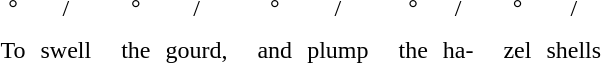<table border=0 cellspacing=0 cellpadding=5 style="text-align: center;">
<tr>
<td></td>
<td>°</td>
<td>/</td>
<td></td>
<td>°</td>
<td>/</td>
<td></td>
<td>°</td>
<td>/</td>
<td></td>
<td>°</td>
<td>/</td>
<td></td>
<td>°</td>
<td>/</td>
</tr>
<tr>
<td></td>
<td>To</td>
<td>swell</td>
<td></td>
<td>the</td>
<td>gourd,</td>
<td></td>
<td>and</td>
<td>plump</td>
<td></td>
<td>the</td>
<td>ha-</td>
<td></td>
<td>zel</td>
<td>shells</td>
</tr>
</table>
